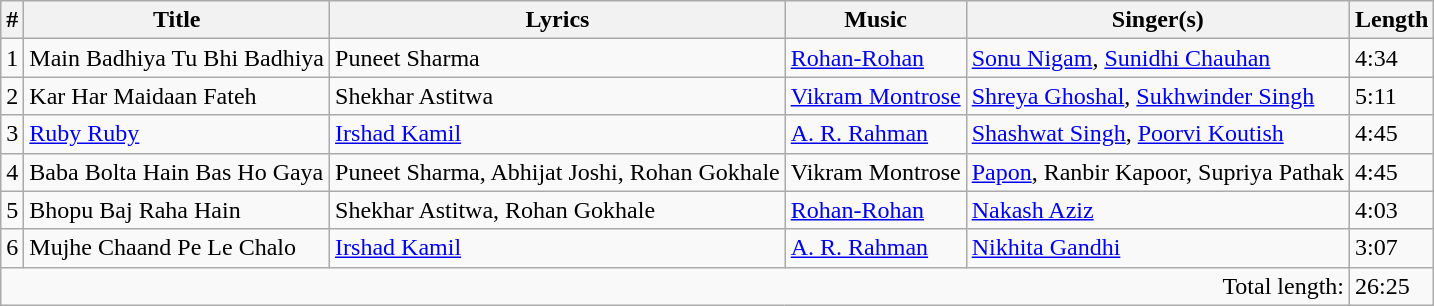<table class="wikitable sortable">
<tr>
<th>#</th>
<th>Title</th>
<th>Lyrics</th>
<th>Music</th>
<th>Singer(s)</th>
<th>Length</th>
</tr>
<tr>
<td>1</td>
<td>Main Badhiya Tu Bhi Badhiya</td>
<td>Puneet Sharma</td>
<td><a href='#'>Rohan-Rohan</a></td>
<td><a href='#'>Sonu Nigam</a>, <a href='#'>Sunidhi Chauhan</a></td>
<td>4:34</td>
</tr>
<tr>
<td>2</td>
<td>Kar Har Maidaan Fateh</td>
<td>Shekhar Astitwa</td>
<td><a href='#'>Vikram Montrose</a></td>
<td><a href='#'>Shreya Ghoshal</a>, <a href='#'>Sukhwinder Singh</a></td>
<td>5:11</td>
</tr>
<tr>
<td>3</td>
<td><a href='#'>Ruby Ruby</a></td>
<td><a href='#'>Irshad Kamil</a></td>
<td><a href='#'>A. R. Rahman</a></td>
<td><a href='#'>Shashwat Singh</a>, <a href='#'>Poorvi Koutish</a></td>
<td>4:45</td>
</tr>
<tr>
<td>4</td>
<td>Baba Bolta Hain Bas Ho Gaya</td>
<td>Puneet Sharma, Abhijat Joshi, Rohan Gokhale</td>
<td>Vikram Montrose</td>
<td><a href='#'>Papon</a>, Ranbir Kapoor, Supriya Pathak</td>
<td>4:45</td>
</tr>
<tr>
<td>5</td>
<td>Bhopu Baj Raha Hain</td>
<td>Shekhar Astitwa, Rohan Gokhale</td>
<td><a href='#'>Rohan-Rohan</a></td>
<td><a href='#'>Nakash Aziz</a></td>
<td>4:03</td>
</tr>
<tr>
<td>6</td>
<td>Mujhe Chaand Pe Le Chalo</td>
<td><a href='#'>Irshad Kamil</a></td>
<td><a href='#'>A. R. Rahman</a></td>
<td><a href='#'>Nikhita Gandhi</a></td>
<td>3:07</td>
</tr>
<tr>
<td colspan="5" align="right">Total length:</td>
<td>26:25</td>
</tr>
</table>
